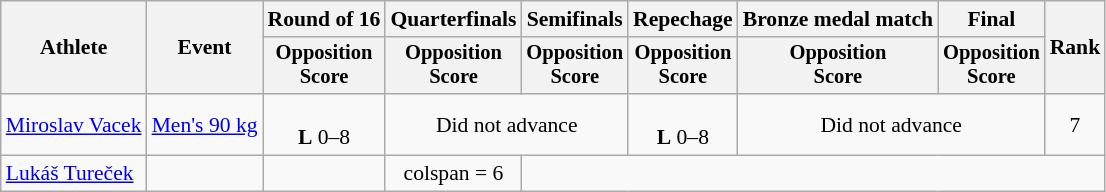<table class="wikitable" style="font-size:90%">
<tr>
<th rowspan="2">Athlete</th>
<th rowspan="2">Event</th>
<th>Round of 16</th>
<th>Quarterfinals</th>
<th>Semifinals</th>
<th>Repechage</th>
<th>Bronze medal match</th>
<th>Final</th>
<th rowspan="2">Rank</th>
</tr>
<tr style="font-size:95%">
<th>Opposition<br>Score</th>
<th>Opposition<br>Score</th>
<th>Opposition<br>Score</th>
<th>Opposition<br>Score</th>
<th>Opposition<br>Score</th>
<th>Opposition<br>Score</th>
</tr>
<tr align="center">
<td align="left"><a href='#'>Miroslav Vacek</a></td>
<td><a href='#'>Men's 90 kg</a></td>
<td><br><strong>L</strong> 0–8</td>
<td colspan="2">Did not advance</td>
<td><br><strong>L</strong> 0–8</td>
<td colspan="2">Did not advance</td>
<td>7</td>
</tr>
<tr align="center">
<td align="left"><a href='#'>Lukáš Tureček</a></td>
<td></td>
<td></td>
<td>colspan = 6 </td>
</tr>
</table>
